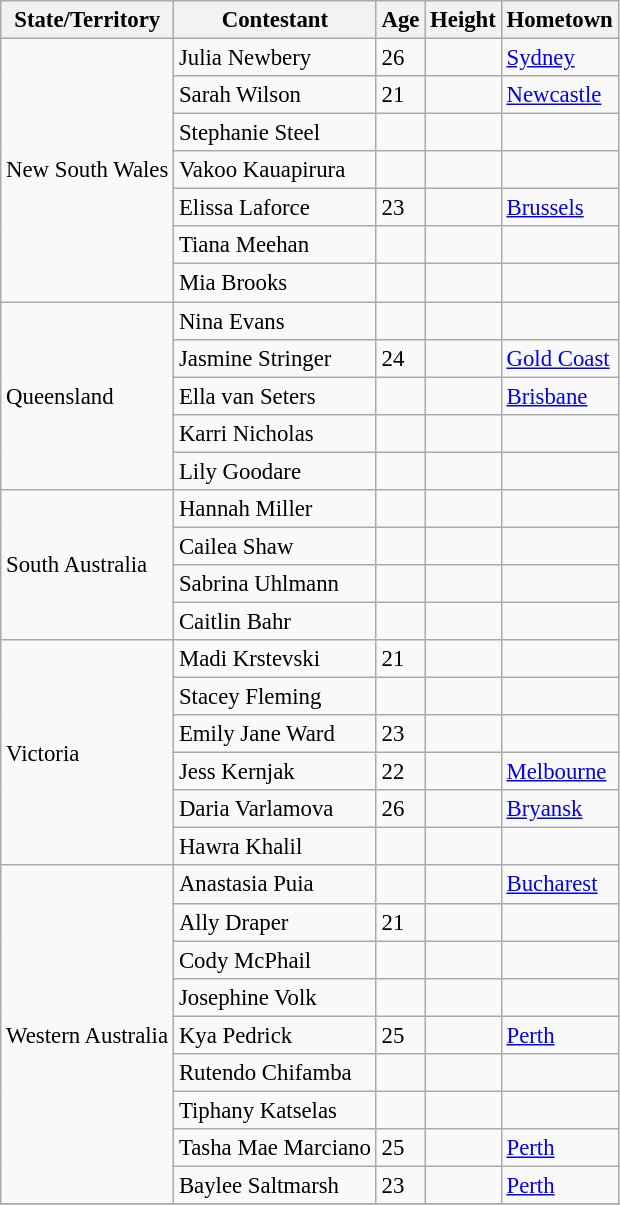<table class="wikitable sortable" style="font-size: 95%;">
<tr>
<th>State/Territory</th>
<th>Contestant</th>
<th>Age</th>
<th>Height</th>
<th>Hometown</th>
</tr>
<tr>
<td rowspan="7">New South Wales</td>
<td>Julia Newbery</td>
<td>26</td>
<td></td>
<td><a href='#'>Sydney</a></td>
</tr>
<tr>
<td>Sarah Wilson</td>
<td>21</td>
<td></td>
<td><a href='#'>Newcastle</a></td>
</tr>
<tr>
<td>Stephanie Steel</td>
<td></td>
<td></td>
<td></td>
</tr>
<tr>
<td>Vakoo Kauapirura</td>
<td></td>
<td></td>
<td></td>
</tr>
<tr>
<td>Elissa Laforce</td>
<td>23</td>
<td></td>
<td><a href='#'>Brussels</a></td>
</tr>
<tr>
<td>Tiana Meehan</td>
<td></td>
<td></td>
<td></td>
</tr>
<tr>
<td>Mia Brooks</td>
<td></td>
<td></td>
<td></td>
</tr>
<tr>
<td rowspan="5">Queensland</td>
<td>Nina Evans</td>
<td></td>
<td></td>
<td></td>
</tr>
<tr>
<td>Jasmine Stringer</td>
<td>24</td>
<td></td>
<td><a href='#'>Gold Coast</a></td>
</tr>
<tr>
<td>Ella van Seters</td>
<td></td>
<td></td>
<td><a href='#'>Brisbane</a></td>
</tr>
<tr>
<td>Karri Nicholas</td>
<td></td>
<td></td>
<td></td>
</tr>
<tr>
<td>Lily Goodare</td>
<td></td>
<td></td>
<td></td>
</tr>
<tr>
<td rowspan="4">South Australia</td>
<td>Hannah Miller</td>
<td></td>
<td></td>
<td></td>
</tr>
<tr>
<td>Cailea Shaw</td>
<td></td>
<td></td>
<td></td>
</tr>
<tr>
<td>Sabrina Uhlmann</td>
<td></td>
<td></td>
<td></td>
</tr>
<tr>
<td>Caitlin Bahr</td>
<td></td>
<td></td>
<td></td>
</tr>
<tr>
<td rowspan="6">Victoria</td>
<td>Madi Krstevski</td>
<td>21</td>
<td></td>
<td></td>
</tr>
<tr>
<td>Stacey Fleming</td>
<td></td>
<td></td>
<td></td>
</tr>
<tr>
<td>Emily Jane Ward</td>
<td>23</td>
<td></td>
<td></td>
</tr>
<tr>
<td>Jess Kernjak</td>
<td>22</td>
<td></td>
<td><a href='#'>Melbourne</a></td>
</tr>
<tr>
<td>Daria Varlamova</td>
<td>26</td>
<td></td>
<td><a href='#'>Bryansk</a></td>
</tr>
<tr>
<td>Hawra Khalil</td>
<td></td>
<td></td>
<td></td>
</tr>
<tr>
<td rowspan="9">Western Australia</td>
<td>Anastasia Puia</td>
<td></td>
<td></td>
<td><a href='#'>Bucharest</a></td>
</tr>
<tr>
<td>Ally Draper</td>
<td>21</td>
<td></td>
<td></td>
</tr>
<tr>
<td>Cody McPhail</td>
<td></td>
<td></td>
<td></td>
</tr>
<tr>
<td>Josephine Volk</td>
<td></td>
<td></td>
<td></td>
</tr>
<tr>
<td>Kya Pedrick</td>
<td>25</td>
<td></td>
<td><a href='#'>Perth</a></td>
</tr>
<tr>
<td>Rutendo Chifamba</td>
<td></td>
<td></td>
<td></td>
</tr>
<tr>
<td>Tiphany Katselas</td>
<td></td>
<td></td>
<td></td>
</tr>
<tr>
<td>Tasha Mae Marciano</td>
<td>25</td>
<td></td>
<td><a href='#'>Perth</a></td>
</tr>
<tr>
<td>Baylee Saltmarsh</td>
<td>23</td>
<td></td>
<td><a href='#'>Perth</a></td>
</tr>
<tr>
</tr>
</table>
